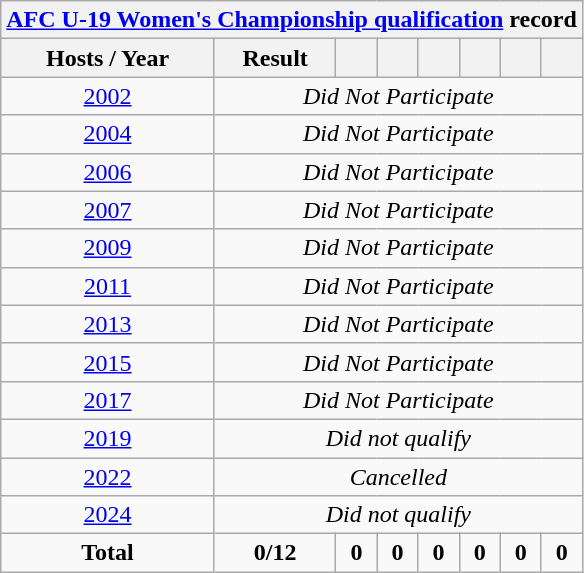<table class="wikitable" style="text-align: center;">
<tr>
<th colspan=9><a href='#'>AFC U-19 Women's Championship qualification</a> record</th>
</tr>
<tr>
<th>Hosts / Year</th>
<th>Result</th>
<th width=20></th>
<th width=20></th>
<th width=20></th>
<th width=20></th>
<th width=20></th>
<th width=20></th>
</tr>
<tr>
<td> <a href='#'>2002</a></td>
<td colspan=10><em>Did Not Participate</em></td>
</tr>
<tr>
<td> <a href='#'>2004</a></td>
<td colspan=10><em>Did Not Participate</em></td>
</tr>
<tr>
<td><a href='#'>2006</a></td>
<td colspan=10><em>Did Not Participate</em></td>
</tr>
<tr>
<td> <a href='#'>2007</a></td>
<td colspan=10><em>Did Not Participate</em></td>
</tr>
<tr>
<td> <a href='#'>2009</a></td>
<td colspan=10><em>Did Not Participate</em></td>
</tr>
<tr>
<td><a href='#'>2011</a></td>
<td colspan=10><em>Did Not Participate</em></td>
</tr>
<tr>
<td><a href='#'>2013</a></td>
<td colspan=10><em>Did Not Participate</em></td>
</tr>
<tr>
<td> <a href='#'>2015</a></td>
<td colspan=10><em>Did Not Participate</em></td>
</tr>
<tr>
<td> <a href='#'>2017</a></td>
<td colspan=10><em>Did Not Participate</em></td>
</tr>
<tr>
<td><a href='#'>2019</a></td>
<td colspan=10><em>Did not qualify</em></td>
</tr>
<tr>
<td> <a href='#'>2022</a></td>
<td colspan=10><em>Cancelled</em></td>
</tr>
<tr>
<td> <a href='#'>2024</a></td>
<td colspan=10><em>Did not qualify</em></td>
</tr>
<tr>
<td><strong>Total</strong></td>
<td><strong>0/12</strong></td>
<td><strong>0</strong></td>
<td><strong>0</strong></td>
<td><strong>0</strong></td>
<td><strong>0</strong></td>
<td><strong>0</strong></td>
<td><strong>0</strong></td>
</tr>
</table>
